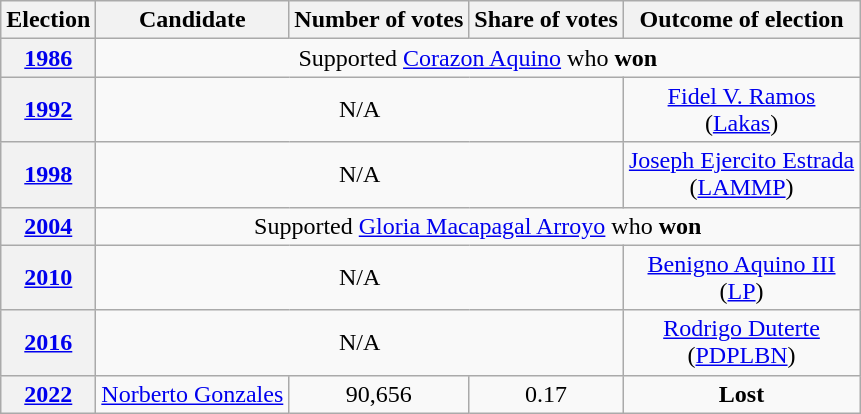<table class="sortable wikitable" style="text-align:center">
<tr>
<th>Election</th>
<th>Candidate</th>
<th>Number of votes</th>
<th>Share of votes</th>
<th>Outcome of election</th>
</tr>
<tr>
<th><a href='#'>1986</a></th>
<td colspan="4">Supported <a href='#'>Corazon Aquino</a> who <strong>won</strong></td>
</tr>
<tr>
<th><a href='#'>1992</a></th>
<td colspan="3">N/A</td>
<td><a href='#'>Fidel V. Ramos</a><br>(<a href='#'>Lakas</a>)</td>
</tr>
<tr>
<th><a href='#'>1998</a></th>
<td colspan="3">N/A</td>
<td><a href='#'>Joseph Ejercito Estrada</a><br>(<a href='#'>LAMMP</a>)</td>
</tr>
<tr>
<th><a href='#'>2004</a></th>
<td colspan="4">Supported <a href='#'>Gloria Macapagal Arroyo</a> who <strong>won</strong></td>
</tr>
<tr>
<th><a href='#'>2010</a></th>
<td colspan="3">N/A</td>
<td><a href='#'>Benigno Aquino III</a><br>(<a href='#'>LP</a>)</td>
</tr>
<tr>
<th><a href='#'>2016</a></th>
<td colspan="3">N/A</td>
<td><a href='#'>Rodrigo Duterte</a><br>(<a href='#'>PDPLBN</a>)</td>
</tr>
<tr>
<th><a href='#'>2022</a></th>
<td><a href='#'>Norberto Gonzales</a></td>
<td>90,656</td>
<td>0.17</td>
<td><strong>Lost</strong></td>
</tr>
</table>
